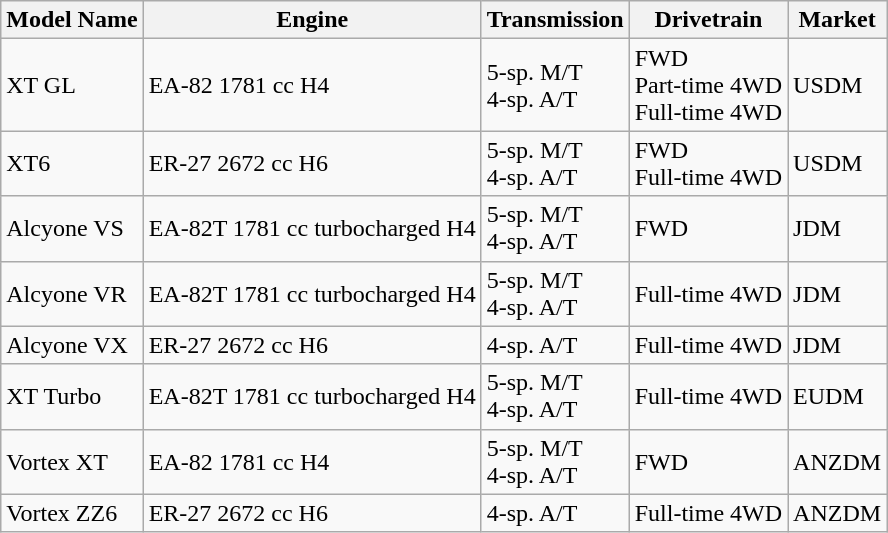<table class="wikitable">
<tr>
<th>Model Name</th>
<th>Engine</th>
<th>Transmission</th>
<th>Drivetrain</th>
<th>Market</th>
</tr>
<tr>
<td>XT GL</td>
<td>EA-82 1781 cc H4</td>
<td>5-sp. M/T<br>4-sp. A/T</td>
<td>FWD<br>Part-time 4WD<br>Full-time 4WD</td>
<td>USDM</td>
</tr>
<tr>
<td>XT6</td>
<td>ER-27 2672 cc H6</td>
<td>5-sp. M/T<br>4-sp. A/T</td>
<td>FWD<br>Full-time 4WD</td>
<td>USDM</td>
</tr>
<tr>
<td>Alcyone VS</td>
<td>EA-82T 1781 cc turbocharged H4</td>
<td>5-sp. M/T<br>4-sp. A/T</td>
<td>FWD</td>
<td>JDM</td>
</tr>
<tr>
<td>Alcyone VR</td>
<td>EA-82T 1781 cc turbocharged H4</td>
<td>5-sp. M/T<br>4-sp. A/T</td>
<td>Full-time 4WD</td>
<td>JDM</td>
</tr>
<tr>
<td>Alcyone VX</td>
<td>ER-27 2672 cc H6</td>
<td>4-sp. A/T</td>
<td>Full-time 4WD</td>
<td>JDM</td>
</tr>
<tr>
<td>XT Turbo</td>
<td>EA-82T 1781 cc turbocharged H4</td>
<td>5-sp. M/T<br>4-sp. A/T</td>
<td>Full-time 4WD</td>
<td>EUDM</td>
</tr>
<tr>
<td>Vortex XT</td>
<td>EA-82 1781 cc H4</td>
<td>5-sp. M/T<br>4-sp. A/T</td>
<td>FWD</td>
<td>ANZDM</td>
</tr>
<tr>
<td>Vortex ZZ6</td>
<td>ER-27 2672 cc H6</td>
<td>4-sp. A/T</td>
<td>Full-time 4WD</td>
<td>ANZDM</td>
</tr>
</table>
